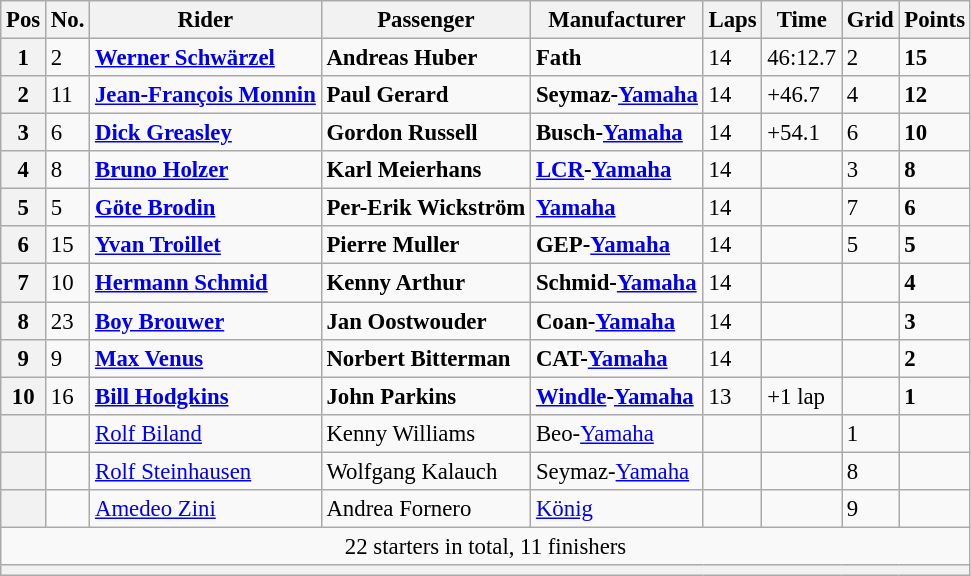<table class="wikitable" style="font-size: 95%;">
<tr>
<th>Pos</th>
<th>No.</th>
<th>Rider</th>
<th>Passenger</th>
<th>Manufacturer</th>
<th>Laps</th>
<th>Time</th>
<th>Grid</th>
<th>Points</th>
</tr>
<tr>
<th>1</th>
<td>2</td>
<td> <strong><a href='#'>Werner Schwärzel</a></strong></td>
<td> <strong>Andreas Huber</strong></td>
<td><strong>Fath</strong></td>
<td>14</td>
<td>46:12.7</td>
<td>2</td>
<td><strong>15</strong></td>
</tr>
<tr>
<th>2</th>
<td>11</td>
<td> <strong><a href='#'>Jean-François Monnin</a></strong></td>
<td> <strong>Paul Gerard</strong></td>
<td><strong>Seymaz-<a href='#'>Yamaha</a></strong></td>
<td>14</td>
<td>+46.7</td>
<td>4</td>
<td><strong>12</strong></td>
</tr>
<tr>
<th>3</th>
<td>6</td>
<td> <strong><a href='#'>Dick Greasley</a></strong></td>
<td> <strong>Gordon Russell</strong></td>
<td><strong>Busch-<a href='#'>Yamaha</a></strong></td>
<td>14</td>
<td>+54.1</td>
<td>6</td>
<td><strong>10</strong></td>
</tr>
<tr>
<th>4</th>
<td>8</td>
<td> <strong><a href='#'>Bruno Holzer</a></strong></td>
<td> <strong>Karl Meierhans</strong></td>
<td><strong><a href='#'>LCR</a>-<a href='#'>Yamaha</a></strong></td>
<td>14</td>
<td></td>
<td>3</td>
<td><strong>8</strong></td>
</tr>
<tr>
<th>5</th>
<td>5</td>
<td> <strong><a href='#'>Göte Brodin</a></strong></td>
<td> <strong>Per-Erik Wickström</strong></td>
<td><strong><a href='#'>Yamaha</a></strong></td>
<td>14</td>
<td></td>
<td>7</td>
<td><strong>6</strong></td>
</tr>
<tr>
<th>6</th>
<td>15</td>
<td> <strong><a href='#'>Yvan Troillet</a></strong></td>
<td> <strong>Pierre Muller</strong></td>
<td><strong>GEP-<a href='#'>Yamaha</a></strong></td>
<td>14</td>
<td></td>
<td>5</td>
<td><strong>5</strong></td>
</tr>
<tr>
<th>7</th>
<td>10</td>
<td> <strong><a href='#'>Hermann Schmid</a></strong></td>
<td> <strong>Kenny Arthur</strong></td>
<td><strong>Schmid-<a href='#'>Yamaha</a></strong></td>
<td>14</td>
<td></td>
<td></td>
<td><strong>4</strong></td>
</tr>
<tr>
<th>8</th>
<td>23</td>
<td> <strong><a href='#'>Boy Brouwer</a></strong></td>
<td> <strong>Jan Oostwouder</strong></td>
<td><strong>Coan-<a href='#'>Yamaha</a></strong></td>
<td>14</td>
<td></td>
<td></td>
<td><strong>3</strong></td>
</tr>
<tr>
<th>9</th>
<td>9</td>
<td> <strong><a href='#'>Max Venus</a></strong></td>
<td> <strong>Norbert Bitterman</strong></td>
<td><strong>CAT-<a href='#'>Yamaha</a></strong></td>
<td>14</td>
<td></td>
<td></td>
<td><strong>2</strong></td>
</tr>
<tr>
<th>10</th>
<td>16</td>
<td> <strong><a href='#'>Bill Hodgkins</a></strong></td>
<td> <strong>John Parkins</strong></td>
<td><strong><a href='#'>Windle</a>-<a href='#'>Yamaha</a></strong></td>
<td>13</td>
<td>+1 lap</td>
<td></td>
<td><strong>1</strong></td>
</tr>
<tr>
<th></th>
<td></td>
<td> <a href='#'>Rolf Biland</a></td>
<td> Kenny Williams</td>
<td>Beo-<a href='#'>Yamaha</a></td>
<td></td>
<td></td>
<td>1</td>
<td></td>
</tr>
<tr>
<th></th>
<td></td>
<td> <a href='#'>Rolf Steinhausen</a></td>
<td> Wolfgang Kalauch</td>
<td>Seymaz-<a href='#'>Yamaha</a></td>
<td></td>
<td></td>
<td>8</td>
<td></td>
</tr>
<tr>
<th></th>
<td></td>
<td> <a href='#'>Amedeo Zini</a></td>
<td> Andrea Fornero</td>
<td><a href='#'>König</a></td>
<td></td>
<td></td>
<td>9</td>
<td></td>
</tr>
<tr>
<td colspan=9 align=center>22 starters in total, 11 finishers</td>
</tr>
<tr>
<th colspan=9></th>
</tr>
</table>
